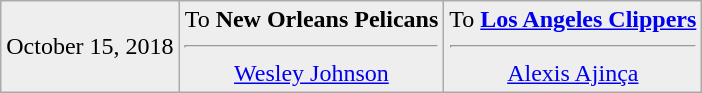<table class="wikitable" style="text-align:center;">
<tr style="background:#eee;">
<td>October 15, 2018</td>
<td style="vertical-align:top;">To <strong>New Orleans Pelicans</strong><hr><a href='#'>Wesley Johnson</a></td>
<td style="vertical-align:top;">To <strong><a href='#'>Los Angeles Clippers</a></strong><hr><a href='#'>Alexis Ajinça</a></td>
</tr>
</table>
